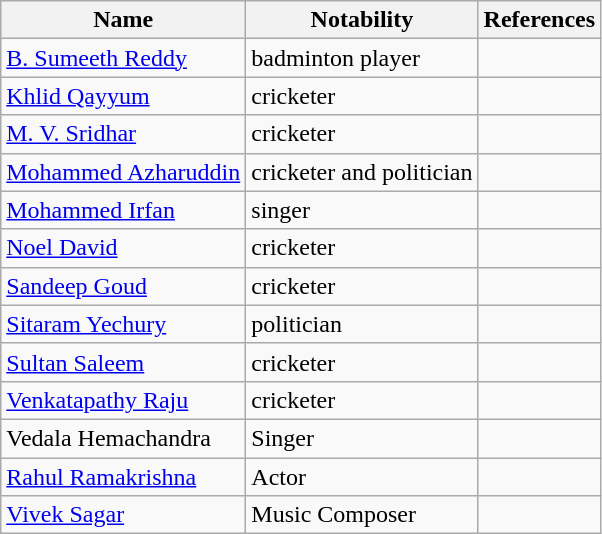<table class="wikitable">
<tr>
<th>Name</th>
<th>Notability</th>
<th>References</th>
</tr>
<tr>
<td><a href='#'>B. Sumeeth Reddy</a></td>
<td>badminton player</td>
<td></td>
</tr>
<tr>
<td><a href='#'>Khlid Qayyum</a></td>
<td>cricketer</td>
<td></td>
</tr>
<tr>
<td><a href='#'>M. V. Sridhar</a></td>
<td>cricketer</td>
<td></td>
</tr>
<tr>
<td><a href='#'>Mohammed Azharuddin</a></td>
<td>cricketer and politician</td>
<td></td>
</tr>
<tr>
<td><a href='#'>Mohammed Irfan</a></td>
<td>singer</td>
<td></td>
</tr>
<tr>
<td><a href='#'>Noel David</a></td>
<td>cricketer</td>
<td></td>
</tr>
<tr>
<td><a href='#'>Sandeep Goud</a></td>
<td>cricketer</td>
<td></td>
</tr>
<tr>
<td><a href='#'>Sitaram Yechury</a></td>
<td>politician</td>
<td></td>
</tr>
<tr>
<td><a href='#'>Sultan Saleem</a></td>
<td>cricketer</td>
<td></td>
</tr>
<tr>
<td><a href='#'>Venkatapathy Raju</a></td>
<td>cricketer</td>
<td></td>
</tr>
<tr>
<td>Vedala Hemachandra</td>
<td>Singer</td>
<td></td>
</tr>
<tr>
<td><a href='#'>Rahul Ramakrishna</a></td>
<td>Actor</td>
<td></td>
</tr>
<tr>
<td><a href='#'>Vivek Sagar</a></td>
<td>Music Composer</td>
<td></td>
</tr>
</table>
